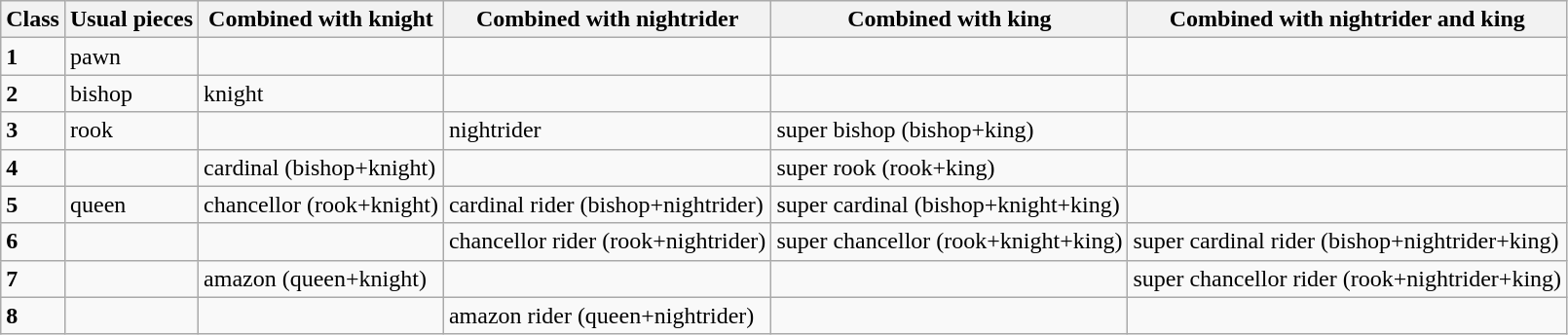<table class="wikitable">
<tr>
<th>Class</th>
<th>Usual pieces</th>
<th>Combined with knight</th>
<th>Combined with nightrider</th>
<th>Combined with king</th>
<th>Combined with nightrider and king</th>
</tr>
<tr>
<td><strong>1</strong></td>
<td> pawn</td>
<td></td>
<td></td>
<td></td>
<td></td>
</tr>
<tr>
<td><strong>2</strong></td>
<td> bishop</td>
<td> knight</td>
<td></td>
<td></td>
<td></td>
</tr>
<tr>
<td><strong>3</strong></td>
<td> rook</td>
<td></td>
<td> nightrider</td>
<td>super bishop (bishop+king)</td>
<td></td>
</tr>
<tr>
<td><strong>4</strong></td>
<td></td>
<td> cardinal (bishop+knight)</td>
<td></td>
<td>super rook (rook+king)</td>
<td></td>
</tr>
<tr>
<td><strong>5</strong></td>
<td> queen</td>
<td> chancellor (rook+knight)</td>
<td>cardinal rider (bishop+nightrider)</td>
<td>super cardinal (bishop+knight+king)</td>
<td></td>
</tr>
<tr>
<td><strong>6</strong></td>
<td></td>
<td></td>
<td>chancellor rider (rook+nightrider)</td>
<td>super chancellor (rook+knight+king)</td>
<td>super cardinal rider (bishop+nightrider+king)</td>
</tr>
<tr>
<td><strong>7</strong></td>
<td></td>
<td> amazon (queen+knight)</td>
<td></td>
<td></td>
<td>super chancellor rider (rook+nightrider+king)</td>
</tr>
<tr>
<td><strong>8</strong></td>
<td></td>
<td></td>
<td>amazon rider (queen+nightrider)</td>
<td></td>
<td></td>
</tr>
</table>
